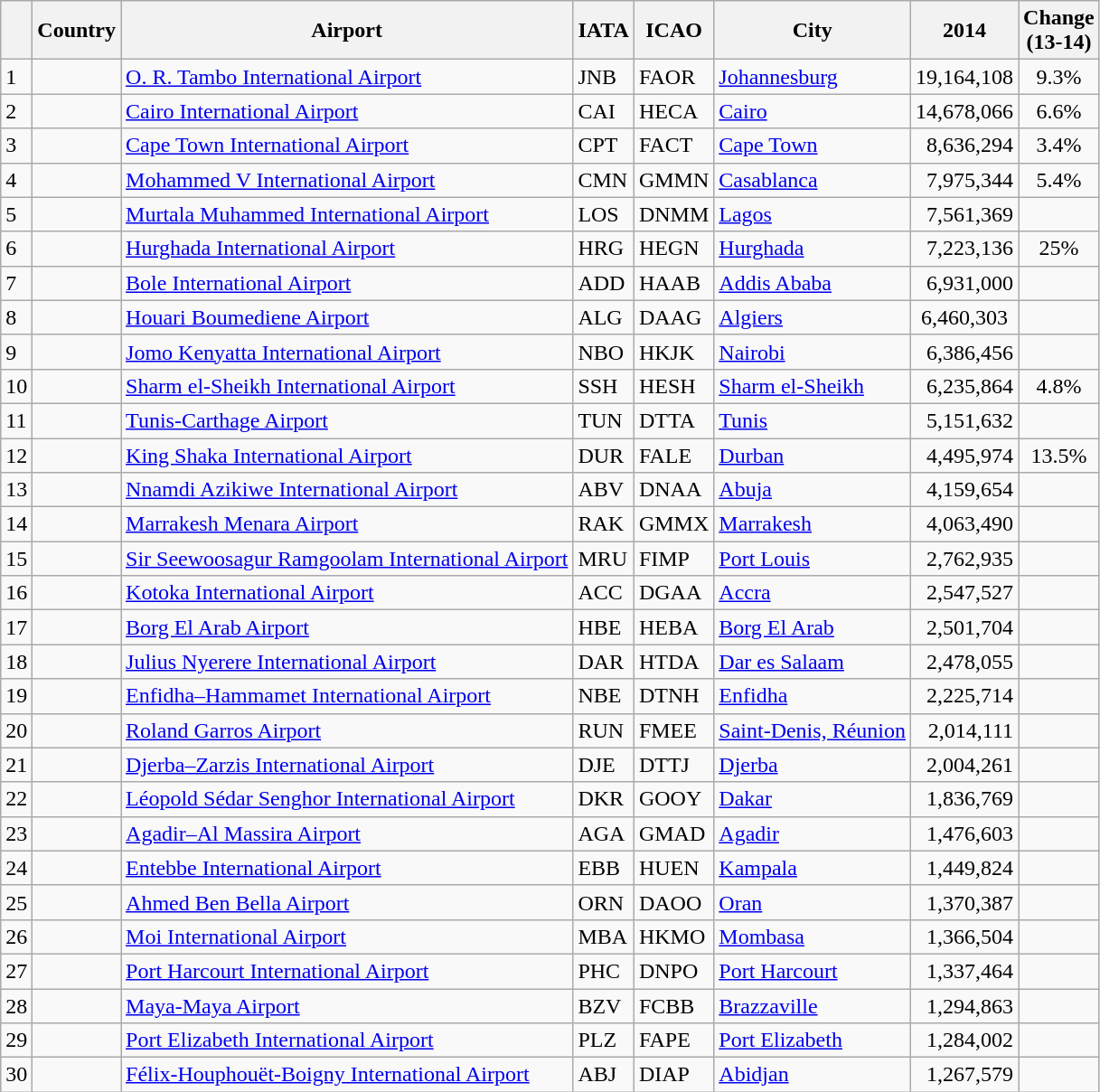<table class="wikitable sortable">
<tr>
<th></th>
<th>Country</th>
<th>Airport</th>
<th>IATA</th>
<th>ICAO</th>
<th>City</th>
<th>2014</th>
<th>Change <br>(13-14)</th>
</tr>
<tr>
<td>1</td>
<td></td>
<td><a href='#'>O. R. Tambo International Airport</a></td>
<td>JNB</td>
<td>FAOR</td>
<td><a href='#'>Johannesburg</a></td>
<td style="text-align:right;">19,164,108</td>
<td style="text-align:center;">9.3%</td>
</tr>
<tr>
<td>2</td>
<td></td>
<td><a href='#'>Cairo International Airport</a></td>
<td>CAI</td>
<td>HECA</td>
<td><a href='#'>Cairo</a></td>
<td style="text-align:right;">14,678,066</td>
<td style="text-align:center;">6.6%</td>
</tr>
<tr>
<td>3</td>
<td></td>
<td><a href='#'>Cape Town International Airport</a></td>
<td>CPT</td>
<td>FACT</td>
<td><a href='#'>Cape Town</a></td>
<td style="text-align:right;">8,636,294</td>
<td style="text-align:center;">3.4%</td>
</tr>
<tr>
<td>4</td>
<td></td>
<td><a href='#'>Mohammed V International Airport</a></td>
<td>CMN</td>
<td>GMMN</td>
<td><a href='#'>Casablanca</a></td>
<td style="text-align:right;">7,975,344</td>
<td style="text-align:center;">5.4%</td>
</tr>
<tr>
<td>5</td>
<td></td>
<td><a href='#'>Murtala Muhammed International Airport</a></td>
<td>LOS</td>
<td>DNMM</td>
<td><a href='#'>Lagos</a></td>
<td style="text-align:right;">7,561,369</td>
<td style="text-align:center;"></td>
</tr>
<tr>
<td>6</td>
<td></td>
<td><a href='#'>Hurghada International Airport</a></td>
<td>HRG</td>
<td>HEGN</td>
<td><a href='#'>Hurghada</a></td>
<td style="text-align:right;">7,223,136</td>
<td style="text-align:center;">25%</td>
</tr>
<tr>
<td>7</td>
<td></td>
<td><a href='#'>Bole International Airport</a></td>
<td>ADD</td>
<td>HAAB</td>
<td><a href='#'>Addis Ababa</a></td>
<td style="text-align:right;">6,931,000</td>
<td style="text-align:center;"></td>
</tr>
<tr>
<td>8</td>
<td></td>
<td><a href='#'>Houari Boumediene Airport</a></td>
<td>ALG</td>
<td>DAAG</td>
<td><a href='#'>Algiers</a></td>
<td style="text-align:center;">6,460,303</td>
<td style="text-align:center;"></td>
</tr>
<tr>
<td>9</td>
<td></td>
<td><a href='#'>Jomo Kenyatta International Airport</a></td>
<td>NBO</td>
<td>HKJK</td>
<td><a href='#'>Nairobi</a></td>
<td style="text-align:right;">6,386,456</td>
<td style="text-align:center;"></td>
</tr>
<tr>
<td>10</td>
<td></td>
<td><a href='#'>Sharm el-Sheikh International Airport</a></td>
<td>SSH</td>
<td>HESH</td>
<td><a href='#'>Sharm el-Sheikh</a></td>
<td style="text-align:right;">6,235,864</td>
<td style="text-align:center;">4.8%</td>
</tr>
<tr>
<td>11</td>
<td></td>
<td><a href='#'>Tunis-Carthage Airport</a></td>
<td>TUN</td>
<td>DTTA</td>
<td><a href='#'>Tunis</a></td>
<td style="text-align:right;">5,151,632</td>
<td style="text-align:center;"></td>
</tr>
<tr>
<td>12</td>
<td></td>
<td><a href='#'>King Shaka International Airport</a></td>
<td>DUR</td>
<td>FALE</td>
<td><a href='#'>Durban</a></td>
<td style="text-align:right;">4,495,974</td>
<td style="text-align:center;">13.5%</td>
</tr>
<tr>
<td>13</td>
<td></td>
<td><a href='#'>Nnamdi Azikiwe International Airport</a></td>
<td>ABV</td>
<td>DNAA</td>
<td><a href='#'>Abuja</a></td>
<td style="text-align:right;">4,159,654</td>
<td style="text-align:center;"></td>
</tr>
<tr>
<td>14</td>
<td></td>
<td><a href='#'>Marrakesh Menara Airport</a></td>
<td>RAK</td>
<td>GMMX</td>
<td><a href='#'>Marrakesh</a></td>
<td style="text-align:right;">4,063,490</td>
<td style="text-align:center;"></td>
</tr>
<tr>
<td>15</td>
<td></td>
<td><a href='#'>Sir Seewoosagur Ramgoolam International Airport</a></td>
<td>MRU</td>
<td>FIMP</td>
<td><a href='#'>Port Louis</a></td>
<td style="text-align:right;">2,762,935</td>
<td style="text-align:center;"></td>
</tr>
<tr>
<td>16</td>
<td></td>
<td><a href='#'>Kotoka International Airport</a></td>
<td>ACC</td>
<td>DGAA</td>
<td><a href='#'>Accra</a></td>
<td style="text-align:right;">2,547,527</td>
<td style="text-align:center;"></td>
</tr>
<tr>
<td>17</td>
<td></td>
<td><a href='#'>Borg El Arab Airport</a></td>
<td>HBE</td>
<td>HEBA</td>
<td><a href='#'>Borg El Arab</a></td>
<td style="text-align:right;">2,501,704</td>
<td style="text-align:center;"></td>
</tr>
<tr>
<td>18</td>
<td></td>
<td><a href='#'>Julius Nyerere International Airport</a></td>
<td>DAR</td>
<td>HTDA</td>
<td><a href='#'>Dar es Salaam</a></td>
<td style="text-align:right;">2,478,055</td>
<td style="text-align:center;"></td>
</tr>
<tr>
<td>19</td>
<td></td>
<td><a href='#'>Enfidha–Hammamet International Airport</a></td>
<td>NBE</td>
<td>DTNH</td>
<td><a href='#'>Enfidha</a></td>
<td style="text-align:right;">2,225,714</td>
<td style="text-align:center;"></td>
</tr>
<tr>
<td>20</td>
<td></td>
<td><a href='#'>Roland Garros Airport</a></td>
<td>RUN</td>
<td>FMEE</td>
<td><a href='#'>Saint-Denis, Réunion</a></td>
<td style="text-align:right;">2,014,111</td>
<td style="text-align:center;"></td>
</tr>
<tr>
<td>21</td>
<td></td>
<td><a href='#'>Djerba–Zarzis International Airport</a></td>
<td>DJE</td>
<td>DTTJ</td>
<td><a href='#'>Djerba</a></td>
<td style="text-align:right;">2,004,261</td>
<td style="text-align:center;"></td>
</tr>
<tr>
<td>22</td>
<td></td>
<td><a href='#'>Léopold Sédar Senghor International Airport</a></td>
<td>DKR</td>
<td>GOOY</td>
<td><a href='#'>Dakar</a></td>
<td style="text-align:right;">1,836,769</td>
<td style="text-align:center;"></td>
</tr>
<tr>
<td>23</td>
<td></td>
<td><a href='#'>Agadir–Al Massira Airport</a></td>
<td>AGA</td>
<td>GMAD</td>
<td><a href='#'>Agadir</a></td>
<td style="text-align:right;">1,476,603</td>
<td style="text-align:center;"></td>
</tr>
<tr>
<td>24</td>
<td></td>
<td><a href='#'>Entebbe International Airport</a></td>
<td>EBB</td>
<td>HUEN</td>
<td><a href='#'>Kampala</a></td>
<td style="text-align:right;">1,449,824</td>
<td style="text-align:center;"></td>
</tr>
<tr>
<td>25</td>
<td></td>
<td><a href='#'>Ahmed Ben Bella Airport</a></td>
<td>ORN</td>
<td>DAOO</td>
<td><a href='#'>Oran</a></td>
<td style="text-align:right;">1,370,387</td>
<td style="text-align:center;"></td>
</tr>
<tr>
<td>26</td>
<td></td>
<td><a href='#'>Moi International Airport</a></td>
<td>MBA</td>
<td>HKMO</td>
<td><a href='#'>Mombasa</a></td>
<td style="text-align:right;">1,366,504</td>
<td style="text-align:center;"></td>
</tr>
<tr>
<td>27</td>
<td></td>
<td><a href='#'>Port Harcourt International Airport</a></td>
<td>PHC</td>
<td>DNPO</td>
<td><a href='#'>Port Harcourt</a></td>
<td style="text-align:right;">1,337,464</td>
<td style="text-align:center;"></td>
</tr>
<tr>
<td>28</td>
<td></td>
<td><a href='#'>Maya-Maya Airport</a></td>
<td>BZV</td>
<td>FCBB</td>
<td><a href='#'>Brazzaville</a></td>
<td style="text-align:right;">1,294,863</td>
<td style="text-align:center;"></td>
</tr>
<tr>
<td>29</td>
<td></td>
<td><a href='#'>Port Elizabeth International Airport</a></td>
<td>PLZ</td>
<td>FAPE</td>
<td><a href='#'>Port Elizabeth</a></td>
<td style="text-align:right;">1,284,002</td>
<td style="text-align:center;"></td>
</tr>
<tr>
<td>30</td>
<td></td>
<td><a href='#'>Félix-Houphouët-Boigny International Airport</a></td>
<td>ABJ</td>
<td>DIAP</td>
<td><a href='#'>Abidjan</a></td>
<td style="text-align:right;">1,267,579</td>
<td style="text-align:center;"></td>
</tr>
</table>
